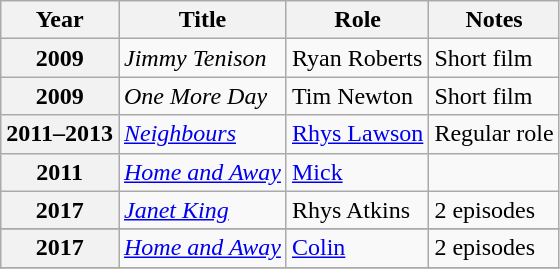<table class="wikitable sortable plainrowheaders">
<tr>
<th scope="col">Year</th>
<th scope="col">Title</th>
<th scope="col">Role</th>
<th scope="col" class="unsortable">Notes</th>
</tr>
<tr>
<th scope="row">2009</th>
<td><em>Jimmy Tenison</em></td>
<td>Ryan Roberts</td>
<td>Short film</td>
</tr>
<tr>
<th scope="row">2009</th>
<td><em>One More Day</em></td>
<td>Tim Newton</td>
<td>Short film</td>
</tr>
<tr>
<th scope="row">2011–2013</th>
<td><em><a href='#'>Neighbours</a></em></td>
<td><a href='#'>Rhys Lawson</a></td>
<td>Regular role</td>
</tr>
<tr>
<th scope="row">2011</th>
<td><em><a href='#'>Home and Away</a></em></td>
<td><a href='#'>Mick</a></td>
<td></td>
</tr>
<tr>
<th scope="row">2017</th>
<td><em><a href='#'>Janet King</a></em></td>
<td>Rhys Atkins</td>
<td>2 episodes</td>
</tr>
<tr>
</tr>
<tr>
<th scope="row">2017</th>
<td><em><a href='#'>Home and Away</a></em></td>
<td><a href='#'>Colin</a></td>
<td>2 episodes</td>
</tr>
<tr>
</tr>
</table>
